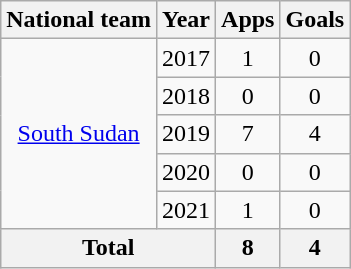<table class="wikitable" style="text-align:center">
<tr>
<th>National team</th>
<th>Year</th>
<th>Apps</th>
<th>Goals</th>
</tr>
<tr>
<td rowspan="5"><a href='#'>South Sudan</a></td>
<td>2017</td>
<td>1</td>
<td>0</td>
</tr>
<tr>
<td>2018</td>
<td>0</td>
<td>0</td>
</tr>
<tr>
<td>2019</td>
<td>7</td>
<td>4</td>
</tr>
<tr>
<td>2020</td>
<td>0</td>
<td>0</td>
</tr>
<tr>
<td>2021</td>
<td>1</td>
<td>0</td>
</tr>
<tr>
<th colspan=2>Total</th>
<th>8</th>
<th>4</th>
</tr>
</table>
